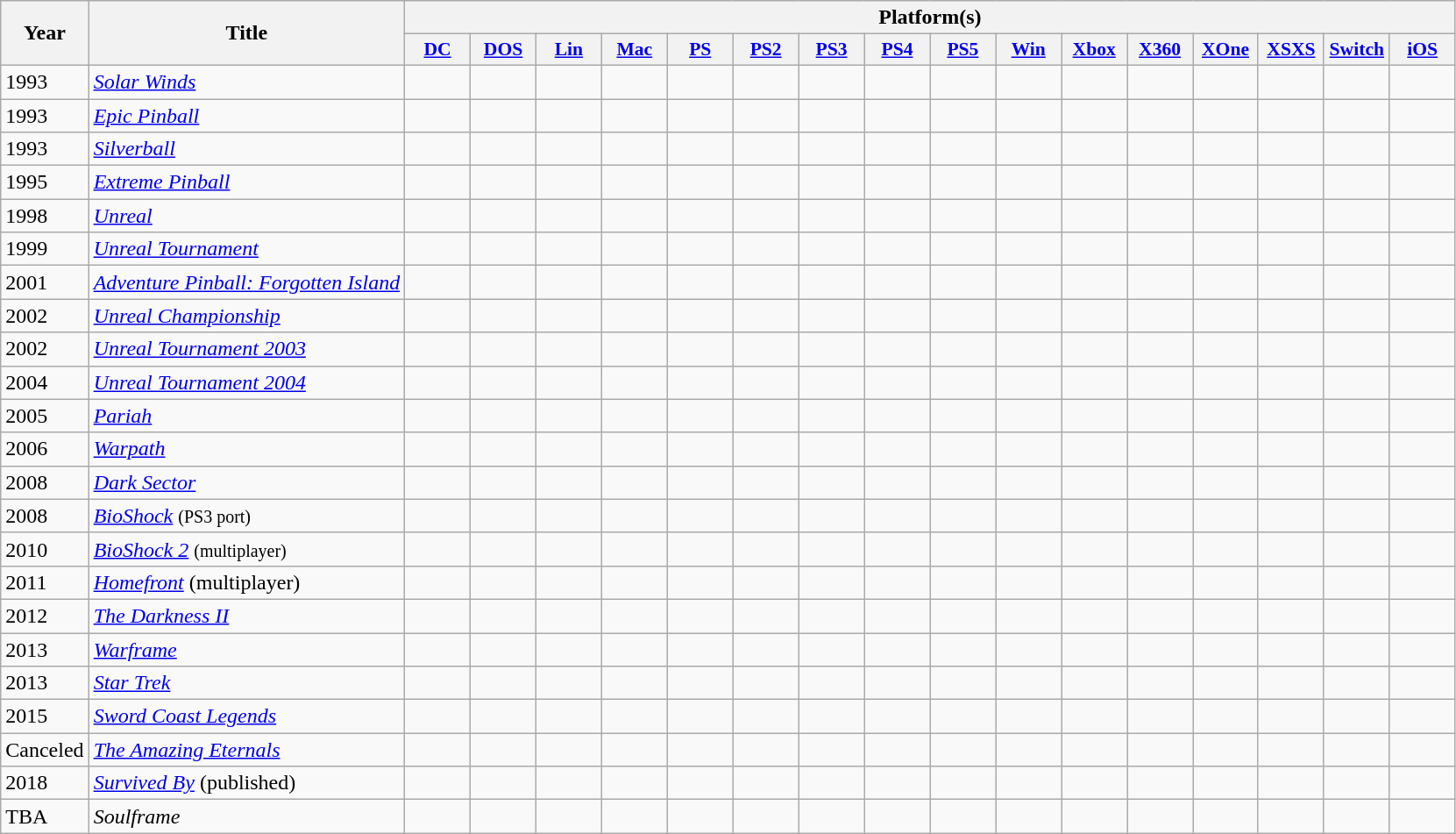<table class="wikitable sortable">
<tr>
<th rowspan="2">Year</th>
<th rowspan="2">Title</th>
<th colspan="16">Platform(s)</th>
</tr>
<tr>
<th style="width: 3em; font-size: 90%;"><a href='#'>DC</a></th>
<th style="width: 3em; font-size: 90%;"><a href='#'>DOS</a></th>
<th style="width: 3em; font-size: 90%;"><a href='#'>Lin</a></th>
<th style="width: 3em; font-size: 90%;"><a href='#'>Mac</a></th>
<th style="width: 3em; font-size: 90%;"><a href='#'>PS</a></th>
<th style="width: 3em; font-size: 90%;"><a href='#'>PS2</a></th>
<th style="width: 3em; font-size: 90%;"><a href='#'>PS3</a></th>
<th style="width: 3em; font-size: 90%;"><a href='#'>PS4</a></th>
<th style="width: 3em; font-size: 90%;"><a href='#'>PS5</a></th>
<th style="width: 3em; font-size: 90%;"><a href='#'>Win</a></th>
<th style="width: 3em; font-size: 90%;"><a href='#'>Xbox</a></th>
<th style="width: 3em; font-size: 90%;"><a href='#'>X360</a></th>
<th style="width: 3em; font-size: 90%;"><a href='#'>XOne</a></th>
<th style="width: 3em; font-size: 90%;"><a href='#'>XSXS</a></th>
<th style="width: 3em; font-size: 90%;"><a href='#'>Switch</a></th>
<th style="width: 3em; font-size: 90%;"><a href='#'>iOS</a></th>
</tr>
<tr>
<td>1993</td>
<td><em><a href='#'>Solar Winds</a></em></td>
<td></td>
<td></td>
<td></td>
<td></td>
<td></td>
<td></td>
<td></td>
<td></td>
<td></td>
<td></td>
<td></td>
<td></td>
<td></td>
<td></td>
<td></td>
<td></td>
</tr>
<tr>
<td>1993</td>
<td><em><a href='#'>Epic Pinball</a></em></td>
<td></td>
<td></td>
<td></td>
<td></td>
<td></td>
<td></td>
<td></td>
<td></td>
<td></td>
<td></td>
<td></td>
<td></td>
<td></td>
<td></td>
<td></td>
<td></td>
</tr>
<tr>
<td>1993</td>
<td><em><a href='#'>Silverball</a></em></td>
<td></td>
<td></td>
<td></td>
<td></td>
<td></td>
<td></td>
<td></td>
<td></td>
<td></td>
<td></td>
<td></td>
<td></td>
<td></td>
<td></td>
<td></td>
<td></td>
</tr>
<tr>
<td>1995</td>
<td><em><a href='#'>Extreme Pinball</a></em></td>
<td></td>
<td></td>
<td></td>
<td></td>
<td></td>
<td></td>
<td></td>
<td></td>
<td></td>
<td></td>
<td></td>
<td></td>
<td></td>
<td></td>
<td></td>
<td></td>
</tr>
<tr>
<td>1998</td>
<td><em><a href='#'>Unreal</a></em></td>
<td></td>
<td></td>
<td></td>
<td></td>
<td></td>
<td></td>
<td></td>
<td></td>
<td></td>
<td></td>
<td></td>
<td></td>
<td></td>
<td></td>
<td></td>
<td></td>
</tr>
<tr>
<td>1999</td>
<td><em><a href='#'>Unreal Tournament</a></em></td>
<td></td>
<td></td>
<td></td>
<td></td>
<td></td>
<td></td>
<td></td>
<td></td>
<td></td>
<td></td>
<td></td>
<td></td>
<td></td>
<td></td>
<td></td>
<td></td>
</tr>
<tr>
<td>2001</td>
<td><em><a href='#'>Adventure Pinball: Forgotten Island</a></em></td>
<td></td>
<td></td>
<td></td>
<td></td>
<td></td>
<td></td>
<td></td>
<td></td>
<td></td>
<td></td>
<td></td>
<td></td>
<td></td>
<td></td>
<td></td>
<td></td>
</tr>
<tr>
<td>2002</td>
<td><em><a href='#'>Unreal Championship</a></em></td>
<td></td>
<td></td>
<td></td>
<td></td>
<td></td>
<td></td>
<td></td>
<td></td>
<td></td>
<td></td>
<td></td>
<td></td>
<td></td>
<td></td>
<td></td>
<td></td>
</tr>
<tr>
<td>2002</td>
<td><em><a href='#'>Unreal Tournament 2003</a></em></td>
<td></td>
<td></td>
<td></td>
<td></td>
<td></td>
<td></td>
<td></td>
<td></td>
<td></td>
<td></td>
<td></td>
<td></td>
<td></td>
<td></td>
<td></td>
<td></td>
</tr>
<tr>
<td>2004</td>
<td><em><a href='#'>Unreal Tournament 2004</a></em></td>
<td></td>
<td></td>
<td></td>
<td></td>
<td></td>
<td></td>
<td></td>
<td></td>
<td></td>
<td></td>
<td></td>
<td></td>
<td></td>
<td></td>
<td></td>
<td></td>
</tr>
<tr>
<td>2005</td>
<td><em><a href='#'>Pariah</a></em></td>
<td></td>
<td></td>
<td></td>
<td></td>
<td></td>
<td></td>
<td></td>
<td></td>
<td></td>
<td></td>
<td></td>
<td></td>
<td></td>
<td></td>
<td></td>
<td></td>
</tr>
<tr>
<td>2006</td>
<td><em><a href='#'>Warpath</a></em></td>
<td></td>
<td></td>
<td></td>
<td></td>
<td></td>
<td></td>
<td></td>
<td></td>
<td></td>
<td></td>
<td></td>
<td></td>
<td></td>
<td></td>
<td></td>
<td></td>
</tr>
<tr>
<td>2008</td>
<td><em><a href='#'>Dark Sector</a></em></td>
<td></td>
<td></td>
<td></td>
<td></td>
<td></td>
<td></td>
<td></td>
<td></td>
<td></td>
<td></td>
<td></td>
<td></td>
<td></td>
<td></td>
<td></td>
<td></td>
</tr>
<tr>
<td>2008</td>
<td><em><a href='#'>BioShock</a></em> <small>(PS3 port)</small></td>
<td></td>
<td></td>
<td></td>
<td></td>
<td></td>
<td></td>
<td></td>
<td></td>
<td></td>
<td></td>
<td></td>
<td></td>
<td></td>
<td></td>
<td></td>
<td></td>
</tr>
<tr>
<td>2010</td>
<td><em><a href='#'>BioShock 2</a></em> <small>(multiplayer)</small></td>
<td></td>
<td></td>
<td></td>
<td></td>
<td></td>
<td></td>
<td></td>
<td></td>
<td></td>
<td></td>
<td></td>
<td></td>
<td></td>
<td></td>
<td></td>
<td></td>
</tr>
<tr>
<td>2011</td>
<td><em><a href='#'>Homefront</a></em> (multiplayer)</td>
<td></td>
<td></td>
<td></td>
<td></td>
<td></td>
<td></td>
<td></td>
<td></td>
<td></td>
<td></td>
<td></td>
<td></td>
<td></td>
<td></td>
<td></td>
<td></td>
</tr>
<tr>
<td>2012</td>
<td><em><a href='#'>The Darkness II</a></em></td>
<td></td>
<td></td>
<td></td>
<td></td>
<td></td>
<td></td>
<td></td>
<td></td>
<td></td>
<td></td>
<td></td>
<td></td>
<td></td>
<td></td>
<td></td>
<td></td>
</tr>
<tr>
<td>2013</td>
<td><em><a href='#'>Warframe</a></em></td>
<td></td>
<td></td>
<td></td>
<td></td>
<td></td>
<td></td>
<td></td>
<td></td>
<td></td>
<td></td>
<td></td>
<td></td>
<td></td>
<td></td>
<td></td>
<td></td>
</tr>
<tr>
<td>2013</td>
<td><em><a href='#'>Star Trek</a></em></td>
<td></td>
<td></td>
<td></td>
<td></td>
<td></td>
<td></td>
<td></td>
<td></td>
<td></td>
<td></td>
<td></td>
<td></td>
<td></td>
<td></td>
<td></td>
<td></td>
</tr>
<tr>
<td>2015</td>
<td><em><a href='#'>Sword Coast Legends</a></em></td>
<td></td>
<td></td>
<td></td>
<td></td>
<td></td>
<td></td>
<td></td>
<td></td>
<td></td>
<td></td>
<td></td>
<td></td>
<td></td>
<td></td>
<td></td>
<td></td>
</tr>
<tr>
<td>Canceled</td>
<td><em><a href='#'>The Amazing Eternals</a></em></td>
<td></td>
<td></td>
<td></td>
<td></td>
<td></td>
<td></td>
<td></td>
<td></td>
<td></td>
<td></td>
<td></td>
<td></td>
<td></td>
<td></td>
<td></td>
<td></td>
</tr>
<tr>
<td>2018</td>
<td><em><a href='#'>Survived By</a></em> (published)</td>
<td></td>
<td></td>
<td></td>
<td></td>
<td></td>
<td></td>
<td></td>
<td></td>
<td></td>
<td></td>
<td></td>
<td></td>
<td></td>
<td></td>
<td></td>
<td></td>
</tr>
<tr>
<td>TBA</td>
<td><em>Soulframe</em></td>
<td></td>
<td></td>
<td></td>
<td></td>
<td></td>
<td></td>
<td></td>
<td></td>
<td></td>
<td></td>
<td></td>
<td></td>
<td></td>
<td></td>
<td></td>
<td></td>
</tr>
</table>
